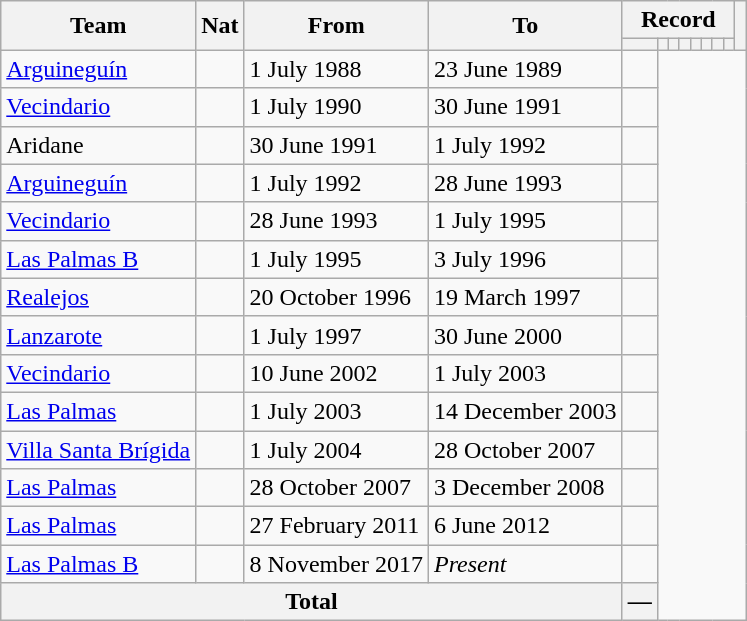<table class="wikitable" style="text-align: center">
<tr>
<th rowspan="2">Team</th>
<th rowspan="2">Nat</th>
<th rowspan="2">From</th>
<th rowspan="2">To</th>
<th colspan="8">Record</th>
<th rowspan=2></th>
</tr>
<tr>
<th></th>
<th></th>
<th></th>
<th></th>
<th></th>
<th></th>
<th></th>
<th></th>
</tr>
<tr>
<td align=left><a href='#'>Arguineguín</a></td>
<td></td>
<td align=left>1 July 1988</td>
<td align=left>23 June 1989<br></td>
<td></td>
</tr>
<tr>
<td align=left><a href='#'>Vecindario</a></td>
<td></td>
<td align=left>1 July 1990</td>
<td align=left>30 June 1991<br></td>
<td></td>
</tr>
<tr>
<td align=left>Aridane</td>
<td></td>
<td align=left>30 June 1991</td>
<td align=left>1 July 1992<br></td>
<td></td>
</tr>
<tr>
<td align=left><a href='#'>Arguineguín</a></td>
<td></td>
<td align=left>1 July 1992</td>
<td align=left>28 June 1993<br></td>
<td></td>
</tr>
<tr>
<td align=left><a href='#'>Vecindario</a></td>
<td></td>
<td align=left>28 June 1993</td>
<td align=left>1 July 1995<br></td>
<td></td>
</tr>
<tr>
<td align=left><a href='#'>Las Palmas B</a></td>
<td></td>
<td align=left>1 July 1995</td>
<td align=left>3 July 1996<br></td>
<td></td>
</tr>
<tr>
<td align=left><a href='#'>Realejos</a></td>
<td></td>
<td align=left>20 October 1996</td>
<td align=left>19 March 1997<br></td>
<td></td>
</tr>
<tr>
<td align=left><a href='#'>Lanzarote</a></td>
<td></td>
<td align=left>1 July 1997</td>
<td align=left>30 June 2000<br></td>
<td></td>
</tr>
<tr>
<td align=left><a href='#'>Vecindario</a></td>
<td></td>
<td align=left>10 June 2002</td>
<td align=left>1 July 2003<br></td>
<td></td>
</tr>
<tr>
<td align=left><a href='#'>Las Palmas</a></td>
<td></td>
<td align=left>1 July 2003</td>
<td align=left>14 December 2003<br></td>
<td></td>
</tr>
<tr>
<td align=left><a href='#'>Villa Santa Brígida</a></td>
<td></td>
<td align=left>1 July 2004</td>
<td align=left>28 October 2007<br></td>
<td></td>
</tr>
<tr>
<td align=left><a href='#'>Las Palmas</a></td>
<td></td>
<td align=left>28 October 2007</td>
<td align=left>3 December 2008<br></td>
<td></td>
</tr>
<tr>
<td align=left><a href='#'>Las Palmas</a></td>
<td></td>
<td align=left>27 February 2011</td>
<td align=left>6 June 2012<br></td>
<td></td>
</tr>
<tr>
<td align=left><a href='#'>Las Palmas B</a></td>
<td></td>
<td align=left>8 November 2017</td>
<td align=left><em>Present</em><br></td>
<td></td>
</tr>
<tr>
<th colspan="4">Total<br></th>
<th>—</th>
</tr>
</table>
